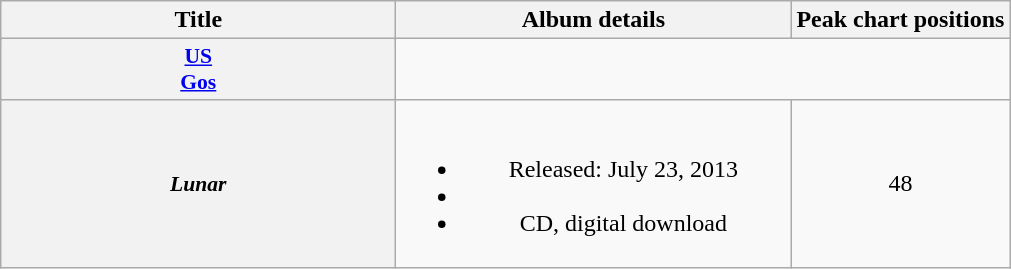<table class="wikitable plainrowheaders" style="text-align:center;">
<tr>
<th scope="col" rowspan="2" style="width:16em;">Title</th>
<th scope="col" rowspan="2" style="width:16em;">Album details</th>
<th scope="col" colspan="1">Peak chart positions</th>
</tr>
<tr>
</tr>
<tr>
<th style="width:3em; font-size:90%"><a href='#'>US<br>Gos</a></th>
</tr>
<tr>
<th style="width:3em; font-size:90%"><em>Lunar</em></th>
<td><br><ul><li>Released: July 23, 2013</li><li></li><li>CD, digital download</li></ul></td>
<td>48</td>
</tr>
</table>
